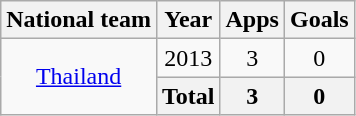<table class="wikitable" style="text-align:center">
<tr>
<th>National team</th>
<th>Year</th>
<th>Apps</th>
<th>Goals</th>
</tr>
<tr>
<td rowspan="4" valign="center"><a href='#'>Thailand</a></td>
<td>2013</td>
<td>3</td>
<td>0</td>
</tr>
<tr>
<th>Total</th>
<th>3</th>
<th>0</th>
</tr>
</table>
